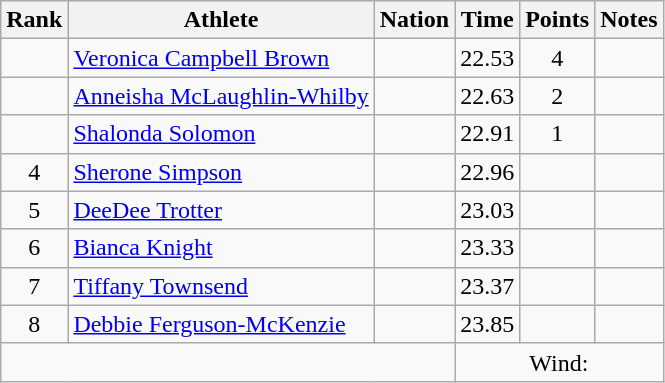<table class="wikitable mw-datatable sortable" style="text-align:center;">
<tr>
<th>Rank</th>
<th>Athlete</th>
<th>Nation</th>
<th>Time</th>
<th>Points</th>
<th>Notes</th>
</tr>
<tr>
<td></td>
<td align=left><a href='#'>Veronica Campbell Brown</a></td>
<td align=left></td>
<td>22.53</td>
<td>4</td>
<td></td>
</tr>
<tr>
<td></td>
<td align=left><a href='#'>Anneisha McLaughlin-Whilby</a></td>
<td align=left></td>
<td>22.63</td>
<td>2</td>
<td></td>
</tr>
<tr>
<td></td>
<td align=left><a href='#'>Shalonda Solomon</a></td>
<td align=left></td>
<td>22.91</td>
<td>1</td>
<td></td>
</tr>
<tr>
<td>4</td>
<td align=left><a href='#'>Sherone Simpson</a></td>
<td align=left></td>
<td>22.96</td>
<td></td>
<td></td>
</tr>
<tr>
<td>5</td>
<td align=left><a href='#'>DeeDee Trotter</a></td>
<td align=left></td>
<td>23.03</td>
<td></td>
<td></td>
</tr>
<tr>
<td>6</td>
<td align=left><a href='#'>Bianca Knight</a></td>
<td align=left></td>
<td>23.33</td>
<td></td>
<td></td>
</tr>
<tr>
<td>7</td>
<td align=left><a href='#'>Tiffany Townsend</a></td>
<td align=left></td>
<td>23.37</td>
<td></td>
<td></td>
</tr>
<tr>
<td>8</td>
<td align=left><a href='#'>Debbie Ferguson-McKenzie</a></td>
<td align=left></td>
<td>23.85</td>
<td></td>
<td></td>
</tr>
<tr class="sortbottom">
<td colspan=3></td>
<td colspan=3>Wind: </td>
</tr>
</table>
